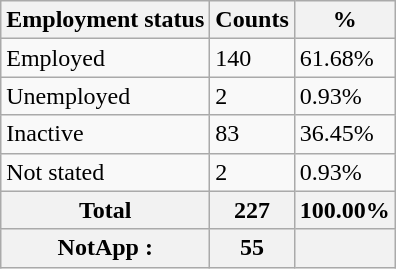<table class="wikitable sortable">
<tr>
<th>Employment status</th>
<th>Counts</th>
<th>%</th>
</tr>
<tr>
<td>Employed</td>
<td>140</td>
<td>61.68%</td>
</tr>
<tr>
<td>Unemployed</td>
<td>2</td>
<td>0.93%</td>
</tr>
<tr>
<td>Inactive</td>
<td>83</td>
<td>36.45%</td>
</tr>
<tr>
<td>Not stated</td>
<td>2</td>
<td>0.93%</td>
</tr>
<tr>
<th>Total</th>
<th>227</th>
<th>100.00%</th>
</tr>
<tr>
<th>NotApp :</th>
<th>55</th>
<th></th>
</tr>
</table>
